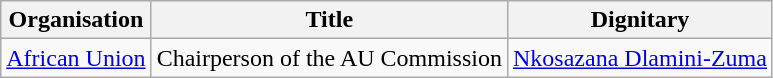<table class="wikitable sortable">
<tr>
<th>Organisation</th>
<th>Title</th>
<th>Dignitary</th>
</tr>
<tr>
<td><a href='#'>African Union</a></td>
<td>Chairperson of the AU Commission</td>
<td><a href='#'>Nkosazana Dlamini-Zuma</a></td>
</tr>
</table>
